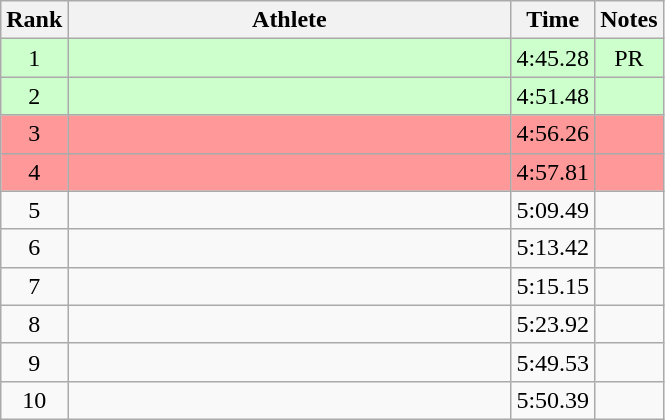<table class="wikitable" style="text-align:center">
<tr>
<th>Rank</th>
<th Style="width:18em">Athlete</th>
<th>Time</th>
<th>Notes</th>
</tr>
<tr style="background:#cfc">
<td>1</td>
<td style="text-align:left"></td>
<td>4:45.28</td>
<td>PR</td>
</tr>
<tr style="background:#cfc">
<td>2</td>
<td style="text-align:left"></td>
<td>4:51.48</td>
<td></td>
</tr>
<tr style="background:#f99">
<td>3</td>
<td style="text-align:left"></td>
<td>4:56.26</td>
<td></td>
</tr>
<tr style="background:#f99">
<td>4</td>
<td style="text-align:left"></td>
<td>4:57.81</td>
<td></td>
</tr>
<tr>
<td>5</td>
<td style="text-align:left"></td>
<td>5:09.49</td>
<td></td>
</tr>
<tr>
<td>6</td>
<td style="text-align:left"></td>
<td>5:13.42</td>
<td></td>
</tr>
<tr>
<td>7</td>
<td style="text-align:left"></td>
<td>5:15.15</td>
<td></td>
</tr>
<tr>
<td>8</td>
<td style="text-align:left"></td>
<td>5:23.92</td>
<td></td>
</tr>
<tr>
<td>9</td>
<td style="text-align:left"></td>
<td>5:49.53</td>
<td></td>
</tr>
<tr>
<td>10</td>
<td style="text-align:left"></td>
<td>5:50.39</td>
<td></td>
</tr>
</table>
